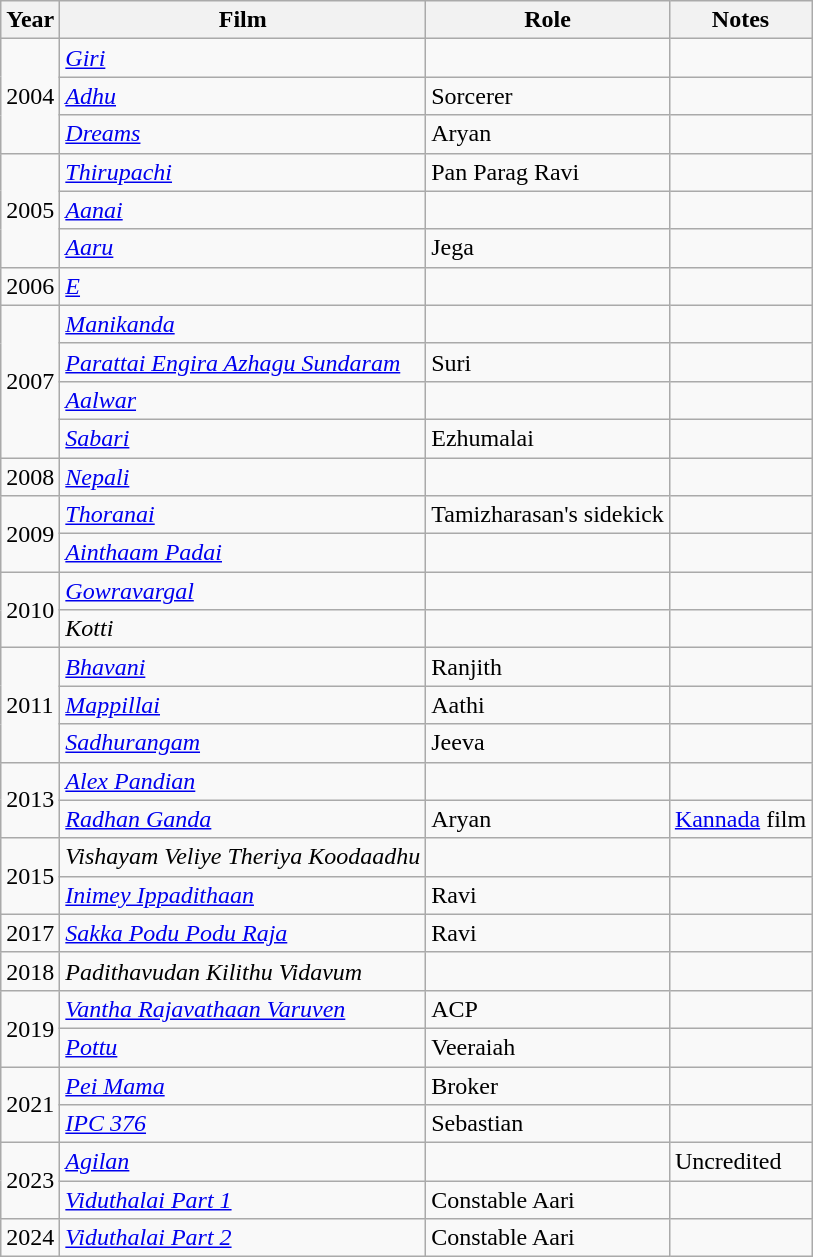<table class="wikitable">
<tr>
<th>Year</th>
<th>Film</th>
<th>Role</th>
<th>Notes</th>
</tr>
<tr>
<td rowspan="3">2004</td>
<td><em><a href='#'>Giri</a></em></td>
<td></td>
<td></td>
</tr>
<tr>
<td><em><a href='#'>Adhu</a></em></td>
<td>Sorcerer</td>
<td></td>
</tr>
<tr>
<td><em><a href='#'>Dreams</a></em></td>
<td>Aryan</td>
<td></td>
</tr>
<tr>
<td rowspan="3">2005</td>
<td><em><a href='#'>Thirupachi</a></em></td>
<td>Pan Parag Ravi</td>
<td></td>
</tr>
<tr>
<td><em><a href='#'>Aanai</a></em></td>
<td></td>
<td></td>
</tr>
<tr>
<td><em><a href='#'>Aaru</a></em></td>
<td>Jega</td>
<td></td>
</tr>
<tr>
<td>2006</td>
<td><em><a href='#'>E</a></em></td>
<td></td>
<td></td>
</tr>
<tr>
<td rowspan="4">2007</td>
<td><em><a href='#'>Manikanda</a></em></td>
<td></td>
<td></td>
</tr>
<tr>
<td><em><a href='#'>Parattai Engira Azhagu Sundaram</a></em></td>
<td>Suri</td>
<td></td>
</tr>
<tr>
<td><em><a href='#'>Aalwar</a></em></td>
<td></td>
<td></td>
</tr>
<tr>
<td><em><a href='#'>Sabari</a></em></td>
<td>Ezhumalai</td>
<td></td>
</tr>
<tr>
<td>2008</td>
<td><em><a href='#'>Nepali</a></em></td>
<td></td>
<td></td>
</tr>
<tr>
<td rowspan="2">2009</td>
<td><em><a href='#'>Thoranai</a></em></td>
<td>Tamizharasan's sidekick</td>
<td></td>
</tr>
<tr>
<td><em><a href='#'>Ainthaam Padai</a></em></td>
<td></td>
<td></td>
</tr>
<tr>
<td rowspan="2">2010</td>
<td><em><a href='#'>Gowravargal</a></em></td>
<td></td>
<td></td>
</tr>
<tr>
<td><em>Kotti</em></td>
<td></td>
<td></td>
</tr>
<tr>
<td rowspan="3">2011</td>
<td><em><a href='#'>Bhavani</a></em></td>
<td>Ranjith</td>
<td></td>
</tr>
<tr>
<td><em><a href='#'>Mappillai</a></em></td>
<td>Aathi</td>
<td></td>
</tr>
<tr>
<td><em><a href='#'>Sadhurangam</a></em></td>
<td>Jeeva</td>
<td></td>
</tr>
<tr>
<td rowspan="2">2013</td>
<td><em><a href='#'>Alex Pandian</a></em></td>
<td></td>
<td></td>
</tr>
<tr>
<td><em><a href='#'>Radhan Ganda</a></em></td>
<td>Aryan</td>
<td><a href='#'>Kannada</a> film</td>
</tr>
<tr>
<td rowspan="2">2015</td>
<td><em>Vishayam Veliye Theriya Koodaadhu</em></td>
<td></td>
<td></td>
</tr>
<tr>
<td><em><a href='#'>Inimey Ippadithaan</a></em></td>
<td>Ravi</td>
<td></td>
</tr>
<tr>
<td>2017</td>
<td><em><a href='#'>Sakka Podu Podu Raja</a></em></td>
<td>Ravi</td>
<td></td>
</tr>
<tr>
<td>2018</td>
<td><em>Padithavudan Kilithu Vidavum</em></td>
<td></td>
<td></td>
</tr>
<tr>
<td rowspan="2">2019</td>
<td><em><a href='#'>Vantha Rajavathaan Varuven</a></em></td>
<td>ACP</td>
<td></td>
</tr>
<tr>
<td><em><a href='#'>Pottu</a></em></td>
<td>Veeraiah</td>
<td></td>
</tr>
<tr>
<td rowspan="2">2021</td>
<td><em><a href='#'>Pei Mama</a></em></td>
<td>Broker</td>
<td></td>
</tr>
<tr>
<td><em><a href='#'>IPC 376</a></em></td>
<td>Sebastian</td>
<td></td>
</tr>
<tr>
<td rowspan="2">2023</td>
<td><em><a href='#'>Agilan</a></em></td>
<td></td>
<td>Uncredited</td>
</tr>
<tr>
<td><em><a href='#'>Viduthalai Part 1</a></em></td>
<td>Constable Aari</td>
<td></td>
</tr>
<tr>
<td>2024</td>
<td><em><a href='#'>Viduthalai Part 2</a></em></td>
<td>Constable Aari</td>
<td></td>
</tr>
</table>
